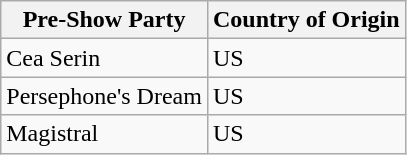<table class="wikitable">
<tr>
<th>Pre-Show Party</th>
<th>Country of Origin</th>
</tr>
<tr>
<td>Cea Serin</td>
<td>US</td>
</tr>
<tr>
<td>Persephone's Dream</td>
<td>US</td>
</tr>
<tr>
<td>Magistral</td>
<td>US</td>
</tr>
</table>
